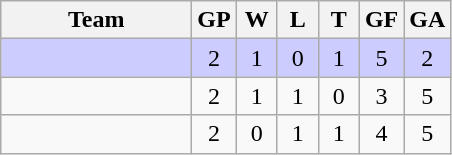<table class="wikitable" style="text-align:center">
<tr>
<th width="120">Team</th>
<th width="20">GP</th>
<th width="20">W</th>
<th width="20">L</th>
<th width="20">T</th>
<th width="20">GF</th>
<th width="20">GA</th>
</tr>
<tr bgcolor="#ccccff">
<td align=left></td>
<td>2</td>
<td>1</td>
<td>0</td>
<td>1</td>
<td>5</td>
<td>2</td>
</tr>
<tr>
<td align=left></td>
<td>2</td>
<td>1</td>
<td>1</td>
<td>0</td>
<td>3</td>
<td>5</td>
</tr>
<tr>
<td align=left></td>
<td>2</td>
<td>0</td>
<td>1</td>
<td>1</td>
<td>4</td>
<td>5</td>
</tr>
</table>
